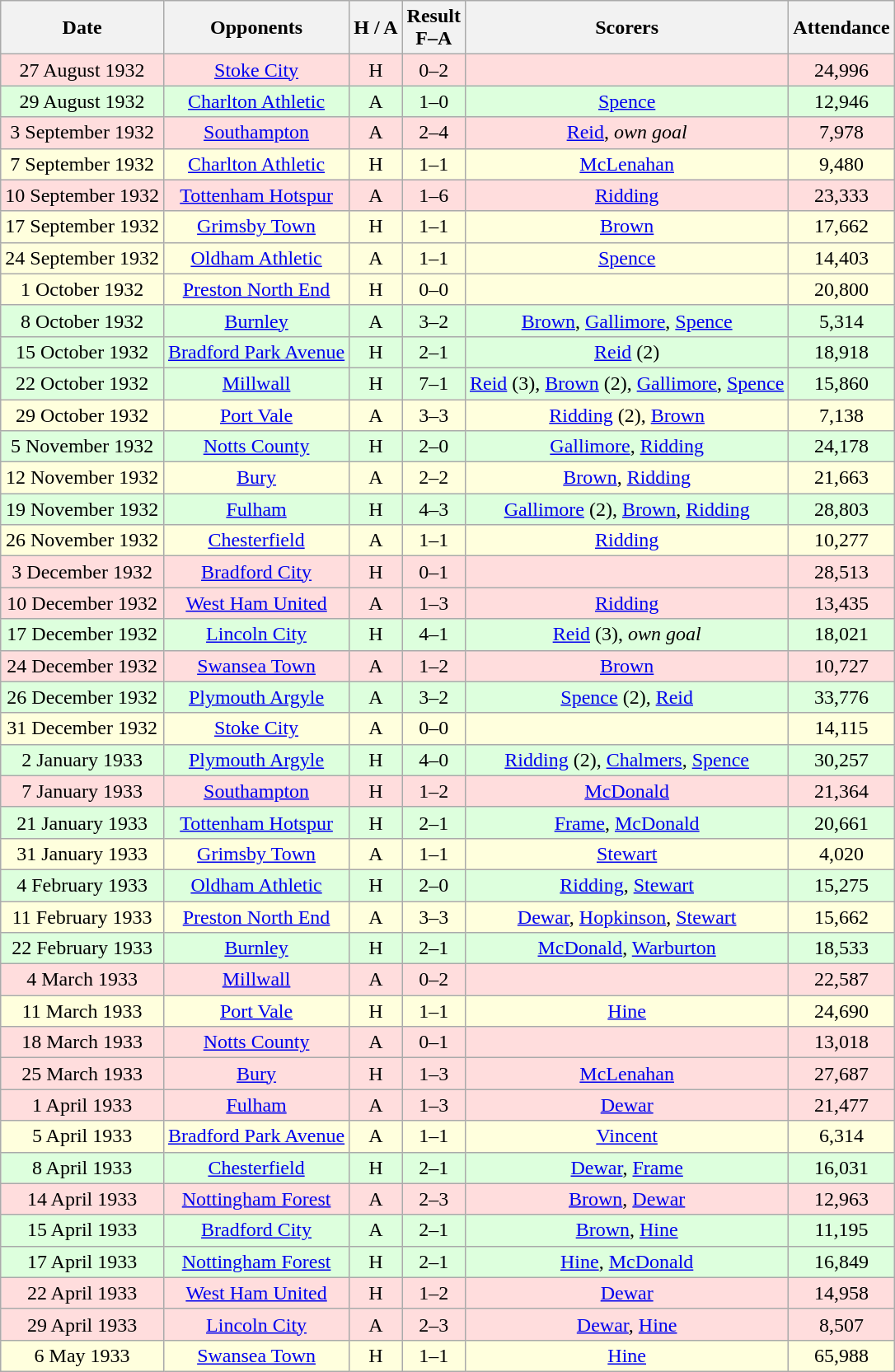<table class="wikitable" style="text-align:center">
<tr>
<th>Date</th>
<th>Opponents</th>
<th>H / A</th>
<th>Result<br>F–A</th>
<th>Scorers</th>
<th>Attendance</th>
</tr>
<tr bgcolor="#ffdddd">
<td>27 August 1932</td>
<td><a href='#'>Stoke City</a></td>
<td>H</td>
<td>0–2</td>
<td></td>
<td>24,996</td>
</tr>
<tr bgcolor="#ddffdd">
<td>29 August 1932</td>
<td><a href='#'>Charlton Athletic</a></td>
<td>A</td>
<td>1–0</td>
<td><a href='#'>Spence</a></td>
<td>12,946</td>
</tr>
<tr bgcolor="#ffdddd">
<td>3 September 1932</td>
<td><a href='#'>Southampton</a></td>
<td>A</td>
<td>2–4</td>
<td><a href='#'>Reid</a>, <em>own goal</em></td>
<td>7,978</td>
</tr>
<tr bgcolor="#ffffdd">
<td>7 September 1932</td>
<td><a href='#'>Charlton Athletic</a></td>
<td>H</td>
<td>1–1</td>
<td><a href='#'>McLenahan</a></td>
<td>9,480</td>
</tr>
<tr bgcolor="#ffdddd">
<td>10 September 1932</td>
<td><a href='#'>Tottenham Hotspur</a></td>
<td>A</td>
<td>1–6</td>
<td><a href='#'>Ridding</a></td>
<td>23,333</td>
</tr>
<tr bgcolor="#ffffdd">
<td>17 September 1932</td>
<td><a href='#'>Grimsby Town</a></td>
<td>H</td>
<td>1–1</td>
<td><a href='#'>Brown</a></td>
<td>17,662</td>
</tr>
<tr bgcolor="#ffffdd">
<td>24 September 1932</td>
<td><a href='#'>Oldham Athletic</a></td>
<td>A</td>
<td>1–1</td>
<td><a href='#'>Spence</a></td>
<td>14,403</td>
</tr>
<tr bgcolor="#ffffdd">
<td>1 October 1932</td>
<td><a href='#'>Preston North End</a></td>
<td>H</td>
<td>0–0</td>
<td></td>
<td>20,800</td>
</tr>
<tr bgcolor="#ddffdd">
<td>8 October 1932</td>
<td><a href='#'>Burnley</a></td>
<td>A</td>
<td>3–2</td>
<td><a href='#'>Brown</a>, <a href='#'>Gallimore</a>, <a href='#'>Spence</a></td>
<td>5,314</td>
</tr>
<tr bgcolor="#ddffdd">
<td>15 October 1932</td>
<td><a href='#'>Bradford Park Avenue</a></td>
<td>H</td>
<td>2–1</td>
<td><a href='#'>Reid</a> (2)</td>
<td>18,918</td>
</tr>
<tr bgcolor="#ddffdd">
<td>22 October 1932</td>
<td><a href='#'>Millwall</a></td>
<td>H</td>
<td>7–1</td>
<td><a href='#'>Reid</a> (3), <a href='#'>Brown</a> (2), <a href='#'>Gallimore</a>, <a href='#'>Spence</a></td>
<td>15,860</td>
</tr>
<tr bgcolor="#ffffdd">
<td>29 October 1932</td>
<td><a href='#'>Port Vale</a></td>
<td>A</td>
<td>3–3</td>
<td><a href='#'>Ridding</a> (2), <a href='#'>Brown</a></td>
<td>7,138</td>
</tr>
<tr bgcolor="#ddffdd">
<td>5 November 1932</td>
<td><a href='#'>Notts County</a></td>
<td>H</td>
<td>2–0</td>
<td><a href='#'>Gallimore</a>, <a href='#'>Ridding</a></td>
<td>24,178</td>
</tr>
<tr bgcolor="#ffffdd">
<td>12 November 1932</td>
<td><a href='#'>Bury</a></td>
<td>A</td>
<td>2–2</td>
<td><a href='#'>Brown</a>, <a href='#'>Ridding</a></td>
<td>21,663</td>
</tr>
<tr bgcolor="#ddffdd">
<td>19 November 1932</td>
<td><a href='#'>Fulham</a></td>
<td>H</td>
<td>4–3</td>
<td><a href='#'>Gallimore</a> (2), <a href='#'>Brown</a>, <a href='#'>Ridding</a></td>
<td>28,803</td>
</tr>
<tr bgcolor="#ffffdd">
<td>26 November 1932</td>
<td><a href='#'>Chesterfield</a></td>
<td>A</td>
<td>1–1</td>
<td><a href='#'>Ridding</a></td>
<td>10,277</td>
</tr>
<tr bgcolor="#ffdddd">
<td>3 December 1932</td>
<td><a href='#'>Bradford City</a></td>
<td>H</td>
<td>0–1</td>
<td></td>
<td>28,513</td>
</tr>
<tr bgcolor="#ffdddd">
<td>10 December 1932</td>
<td><a href='#'>West Ham United</a></td>
<td>A</td>
<td>1–3</td>
<td><a href='#'>Ridding</a></td>
<td>13,435</td>
</tr>
<tr bgcolor="#ddffdd">
<td>17 December 1932</td>
<td><a href='#'>Lincoln City</a></td>
<td>H</td>
<td>4–1</td>
<td><a href='#'>Reid</a> (3), <em>own goal</em></td>
<td>18,021</td>
</tr>
<tr bgcolor="#ffdddd">
<td>24 December 1932</td>
<td><a href='#'>Swansea Town</a></td>
<td>A</td>
<td>1–2</td>
<td><a href='#'>Brown</a></td>
<td>10,727</td>
</tr>
<tr bgcolor="#ddffdd">
<td>26 December 1932</td>
<td><a href='#'>Plymouth Argyle</a></td>
<td>A</td>
<td>3–2</td>
<td><a href='#'>Spence</a> (2), <a href='#'>Reid</a></td>
<td>33,776</td>
</tr>
<tr bgcolor="#ffffdd">
<td>31 December 1932</td>
<td><a href='#'>Stoke City</a></td>
<td>A</td>
<td>0–0</td>
<td></td>
<td>14,115</td>
</tr>
<tr bgcolor="#ddffdd">
<td>2 January 1933</td>
<td><a href='#'>Plymouth Argyle</a></td>
<td>H</td>
<td>4–0</td>
<td><a href='#'>Ridding</a> (2), <a href='#'>Chalmers</a>, <a href='#'>Spence</a></td>
<td>30,257</td>
</tr>
<tr bgcolor="#ffdddd">
<td>7 January 1933</td>
<td><a href='#'>Southampton</a></td>
<td>H</td>
<td>1–2</td>
<td><a href='#'>McDonald</a></td>
<td>21,364</td>
</tr>
<tr bgcolor="#ddffdd">
<td>21 January 1933</td>
<td><a href='#'>Tottenham Hotspur</a></td>
<td>H</td>
<td>2–1</td>
<td><a href='#'>Frame</a>, <a href='#'>McDonald</a></td>
<td>20,661</td>
</tr>
<tr bgcolor="#ffffdd">
<td>31 January 1933</td>
<td><a href='#'>Grimsby Town</a></td>
<td>A</td>
<td>1–1</td>
<td><a href='#'>Stewart</a></td>
<td>4,020</td>
</tr>
<tr bgcolor="#ddffdd">
<td>4 February 1933</td>
<td><a href='#'>Oldham Athletic</a></td>
<td>H</td>
<td>2–0</td>
<td><a href='#'>Ridding</a>, <a href='#'>Stewart</a></td>
<td>15,275</td>
</tr>
<tr bgcolor="#ffffdd">
<td>11 February 1933</td>
<td><a href='#'>Preston North End</a></td>
<td>A</td>
<td>3–3</td>
<td><a href='#'>Dewar</a>, <a href='#'>Hopkinson</a>, <a href='#'>Stewart</a></td>
<td>15,662</td>
</tr>
<tr bgcolor="#ddffdd">
<td>22 February 1933</td>
<td><a href='#'>Burnley</a></td>
<td>H</td>
<td>2–1</td>
<td><a href='#'>McDonald</a>, <a href='#'>Warburton</a></td>
<td>18,533</td>
</tr>
<tr bgcolor="#ffdddd">
<td>4 March 1933</td>
<td><a href='#'>Millwall</a></td>
<td>A</td>
<td>0–2</td>
<td></td>
<td>22,587</td>
</tr>
<tr bgcolor="#ffffdd">
<td>11 March 1933</td>
<td><a href='#'>Port Vale</a></td>
<td>H</td>
<td>1–1</td>
<td><a href='#'>Hine</a></td>
<td>24,690</td>
</tr>
<tr bgcolor="#ffdddd">
<td>18 March 1933</td>
<td><a href='#'>Notts County</a></td>
<td>A</td>
<td>0–1</td>
<td></td>
<td>13,018</td>
</tr>
<tr bgcolor="#ffdddd">
<td>25 March 1933</td>
<td><a href='#'>Bury</a></td>
<td>H</td>
<td>1–3</td>
<td><a href='#'>McLenahan</a></td>
<td>27,687</td>
</tr>
<tr bgcolor="#ffdddd">
<td>1 April 1933</td>
<td><a href='#'>Fulham</a></td>
<td>A</td>
<td>1–3</td>
<td><a href='#'>Dewar</a></td>
<td>21,477</td>
</tr>
<tr bgcolor="#ffffdd">
<td>5 April 1933</td>
<td><a href='#'>Bradford Park Avenue</a></td>
<td>A</td>
<td>1–1</td>
<td><a href='#'>Vincent</a></td>
<td>6,314</td>
</tr>
<tr bgcolor="#ddffdd">
<td>8 April 1933</td>
<td><a href='#'>Chesterfield</a></td>
<td>H</td>
<td>2–1</td>
<td><a href='#'>Dewar</a>, <a href='#'>Frame</a></td>
<td>16,031</td>
</tr>
<tr bgcolor="#ffdddd">
<td>14 April 1933</td>
<td><a href='#'>Nottingham Forest</a></td>
<td>A</td>
<td>2–3</td>
<td><a href='#'>Brown</a>, <a href='#'>Dewar</a></td>
<td>12,963</td>
</tr>
<tr bgcolor="#ddffdd">
<td>15 April 1933</td>
<td><a href='#'>Bradford City</a></td>
<td>A</td>
<td>2–1</td>
<td><a href='#'>Brown</a>, <a href='#'>Hine</a></td>
<td>11,195</td>
</tr>
<tr bgcolor="#ddffdd">
<td>17 April 1933</td>
<td><a href='#'>Nottingham Forest</a></td>
<td>H</td>
<td>2–1</td>
<td><a href='#'>Hine</a>, <a href='#'>McDonald</a></td>
<td>16,849</td>
</tr>
<tr bgcolor="#ffdddd">
<td>22 April 1933</td>
<td><a href='#'>West Ham United</a></td>
<td>H</td>
<td>1–2</td>
<td><a href='#'>Dewar</a></td>
<td>14,958</td>
</tr>
<tr bgcolor="#ffdddd">
<td>29 April 1933</td>
<td><a href='#'>Lincoln City</a></td>
<td>A</td>
<td>2–3</td>
<td><a href='#'>Dewar</a>, <a href='#'>Hine</a></td>
<td>8,507</td>
</tr>
<tr bgcolor="#ffffdd">
<td>6 May 1933</td>
<td><a href='#'>Swansea Town</a></td>
<td>H</td>
<td>1–1</td>
<td><a href='#'>Hine</a></td>
<td>65,988</td>
</tr>
</table>
